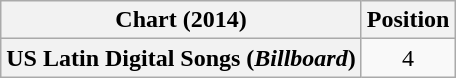<table class="wikitable plainrowheaders">
<tr>
<th scope="col">Chart (2014)</th>
<th scope="col">Position</th>
</tr>
<tr>
<th scope="row">US Latin Digital Songs (<em>Billboard</em>)</th>
<td align="center">4</td>
</tr>
</table>
